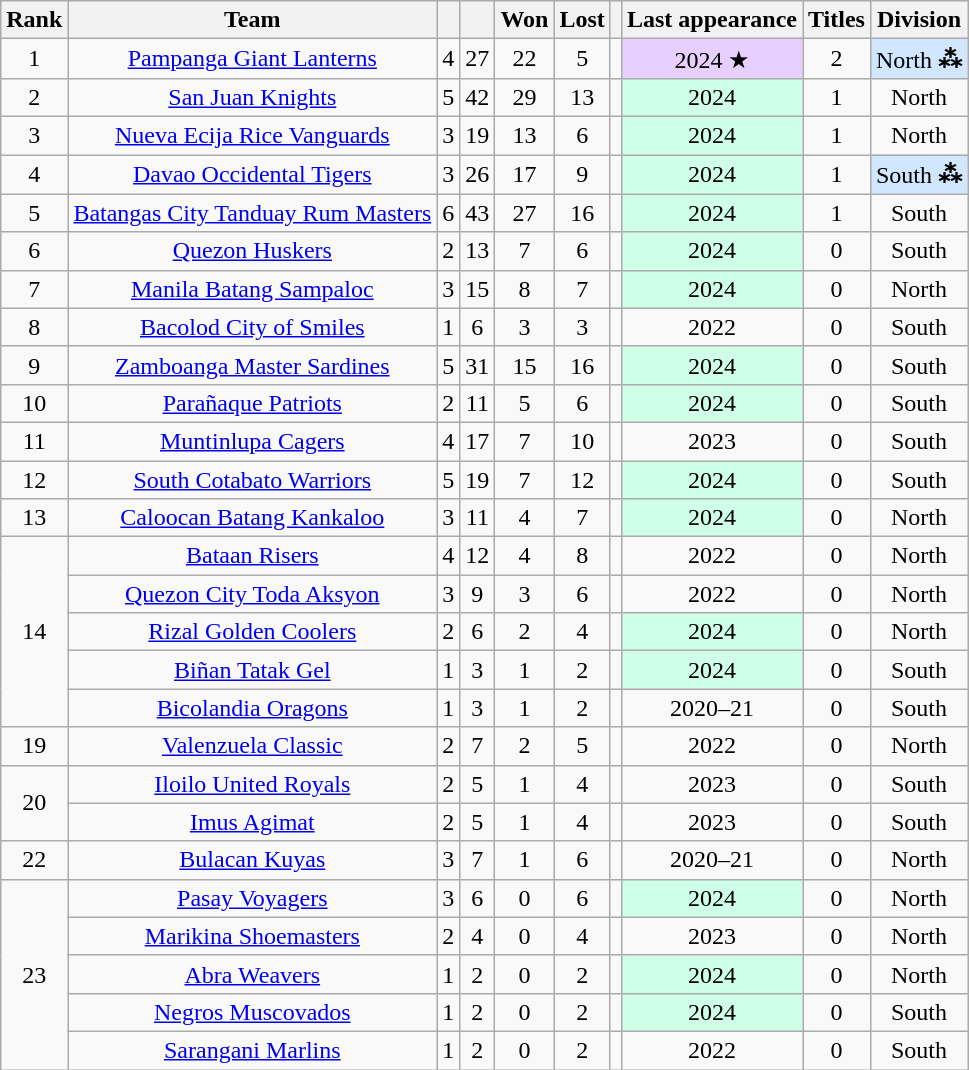<table class="wikitable sortable" style="text-align: center;">
<tr>
<th>Rank</th>
<th>Team</th>
<th></th>
<th></th>
<th>Won</th>
<th>Lost</th>
<th></th>
<th>Last appearance</th>
<th>Titles</th>
<th>Division</th>
</tr>
<tr>
<td>1</td>
<td><a href='#'>Pampanga Giant Lanterns</a></td>
<td>4</td>
<td>27</td>
<td>22</td>
<td>5</td>
<td></td>
<td style="background:#E7D0FF;">2024 ★</td>
<td>2</td>
<td style="background:#D0E7FF;">North <strong>⁂</strong></td>
</tr>
<tr>
<td>2</td>
<td><a href='#'>San Juan Knights</a></td>
<td>5</td>
<td>42</td>
<td>29</td>
<td>13</td>
<td></td>
<td style="background:#D0FFE7;">2024</td>
<td>1</td>
<td>North</td>
</tr>
<tr>
<td>3</td>
<td><a href='#'>Nueva Ecija Rice Vanguards</a></td>
<td>3</td>
<td>19</td>
<td>13</td>
<td>6</td>
<td></td>
<td style="background:#D0FFE7;">2024</td>
<td>1</td>
<td>North</td>
</tr>
<tr>
<td>4</td>
<td><a href='#'>Davao Occidental Tigers</a></td>
<td>3</td>
<td>26</td>
<td>17</td>
<td>9</td>
<td></td>
<td style="background:#D0FFE7;">2024</td>
<td>1</td>
<td style="background:#D0E7FF;">South <strong>⁂</strong></td>
</tr>
<tr>
<td>5</td>
<td><a href='#'>Batangas City Tanduay Rum Masters</a></td>
<td>6</td>
<td>43</td>
<td>27</td>
<td>16</td>
<td></td>
<td style="background:#D0FFE7;">2024</td>
<td>1</td>
<td>South</td>
</tr>
<tr>
<td>6</td>
<td><a href='#'>Quezon Huskers</a></td>
<td>2</td>
<td>13</td>
<td>7</td>
<td>6</td>
<td></td>
<td style="background:#D0FFE7;">2024</td>
<td>0</td>
<td>South</td>
</tr>
<tr>
<td>7</td>
<td><a href='#'>Manila Batang Sampaloc</a></td>
<td>3</td>
<td>15</td>
<td>8</td>
<td>7</td>
<td></td>
<td style="background:#D0FFE7;">2024</td>
<td>0</td>
<td>North</td>
</tr>
<tr>
<td>8</td>
<td><a href='#'>Bacolod City of Smiles</a></td>
<td>1</td>
<td>6</td>
<td>3</td>
<td>3</td>
<td></td>
<td>2022</td>
<td>0</td>
<td>South</td>
</tr>
<tr>
<td>9</td>
<td><a href='#'>Zamboanga Master Sardines</a></td>
<td>5</td>
<td>31</td>
<td>15</td>
<td>16</td>
<td></td>
<td style="background:#D0FFE7;">2024</td>
<td>0</td>
<td>South</td>
</tr>
<tr>
<td>10</td>
<td><a href='#'>Parañaque Patriots</a></td>
<td>2</td>
<td>11</td>
<td>5</td>
<td>6</td>
<td></td>
<td style="background:#D0FFE7;">2024</td>
<td>0</td>
<td>South</td>
</tr>
<tr>
<td>11</td>
<td><a href='#'>Muntinlupa Cagers</a></td>
<td>4</td>
<td>17</td>
<td>7</td>
<td>10</td>
<td></td>
<td>2023</td>
<td>0</td>
<td>South</td>
</tr>
<tr>
<td>12</td>
<td><a href='#'>South Cotabato Warriors</a></td>
<td>5</td>
<td>19</td>
<td>7</td>
<td>12</td>
<td></td>
<td style="background:#D0FFE7;">2024</td>
<td>0</td>
<td>South</td>
</tr>
<tr>
<td>13</td>
<td><a href='#'>Caloocan Batang Kankaloo</a></td>
<td>3</td>
<td>11</td>
<td>4</td>
<td>7</td>
<td></td>
<td style="background:#D0FFE7;">2024</td>
<td>0</td>
<td>North</td>
</tr>
<tr>
<td rowspan="5">14 <br> </td>
<td><a href='#'>Bataan Risers</a></td>
<td>4</td>
<td>12</td>
<td>4</td>
<td>8</td>
<td></td>
<td>2022</td>
<td>0</td>
<td>North</td>
</tr>
<tr>
<td><a href='#'>Quezon City Toda Aksyon</a></td>
<td>3</td>
<td>9</td>
<td>3</td>
<td>6</td>
<td></td>
<td>2022</td>
<td>0</td>
<td>North</td>
</tr>
<tr>
<td><a href='#'>Rizal Golden Coolers</a></td>
<td>2</td>
<td>6</td>
<td>2</td>
<td>4</td>
<td></td>
<td style="background:#D0FFE7;">2024</td>
<td>0</td>
<td>North</td>
</tr>
<tr>
<td><a href='#'>Biñan Tatak Gel</a></td>
<td>1</td>
<td>3</td>
<td>1</td>
<td>2</td>
<td></td>
<td style="background:#D0FFE7;">2024</td>
<td>0</td>
<td>South</td>
</tr>
<tr>
<td><a href='#'>Bicolandia Oragons</a></td>
<td>1</td>
<td>3</td>
<td>1</td>
<td>2</td>
<td></td>
<td>2020–21</td>
<td>0</td>
<td>South</td>
</tr>
<tr>
<td>19</td>
<td><a href='#'>Valenzuela Classic</a></td>
<td>2</td>
<td>7</td>
<td>2</td>
<td>5</td>
<td></td>
<td>2022</td>
<td>0</td>
<td>North</td>
</tr>
<tr>
<td rowspan="2">20 <br> </td>
<td><a href='#'>Iloilo United Royals</a></td>
<td>2</td>
<td>5</td>
<td>1</td>
<td>4</td>
<td></td>
<td>2023</td>
<td>0</td>
<td>South</td>
</tr>
<tr>
<td><a href='#'>Imus Agimat</a></td>
<td>2</td>
<td>5</td>
<td>1</td>
<td>4</td>
<td></td>
<td>2023</td>
<td>0</td>
<td>South</td>
</tr>
<tr>
<td>22</td>
<td><a href='#'>Bulacan Kuyas</a></td>
<td>3</td>
<td>7</td>
<td>1</td>
<td>6</td>
<td></td>
<td>2020–21</td>
<td>0</td>
<td>North</td>
</tr>
<tr>
<td rowspan="5">23 <br> </td>
<td><a href='#'>Pasay Voyagers</a></td>
<td>3</td>
<td>6</td>
<td>0</td>
<td>6</td>
<td></td>
<td style="background:#D0FFE7;">2024</td>
<td>0</td>
<td>North</td>
</tr>
<tr>
<td><a href='#'>Marikina Shoemasters</a></td>
<td>2</td>
<td>4</td>
<td>0</td>
<td>4</td>
<td></td>
<td>2023</td>
<td>0</td>
<td>North</td>
</tr>
<tr>
<td><a href='#'>Abra Weavers</a></td>
<td>1</td>
<td>2</td>
<td>0</td>
<td>2</td>
<td></td>
<td style="background:#D0FFE7;">2024</td>
<td>0</td>
<td>North</td>
</tr>
<tr>
<td><a href='#'>Negros Muscovados</a></td>
<td>1</td>
<td>2</td>
<td>0</td>
<td>2</td>
<td></td>
<td style="background:#D0FFE7;">2024</td>
<td>0</td>
<td>South</td>
</tr>
<tr>
<td><a href='#'>Sarangani Marlins</a></td>
<td>1</td>
<td>2</td>
<td>0</td>
<td>2</td>
<td></td>
<td>2022</td>
<td>0</td>
<td>South</td>
</tr>
</table>
